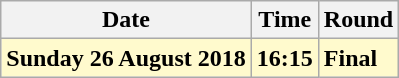<table class="wikitable">
<tr>
<th>Date</th>
<th>Time</th>
<th>Round</th>
</tr>
<tr>
<td style=background:lemonchiffon><strong>Sunday 26 August 2018</strong></td>
<td style=background:lemonchiffon><strong>16:15</strong></td>
<td style=background:lemonchiffon><strong>Final</strong></td>
</tr>
</table>
